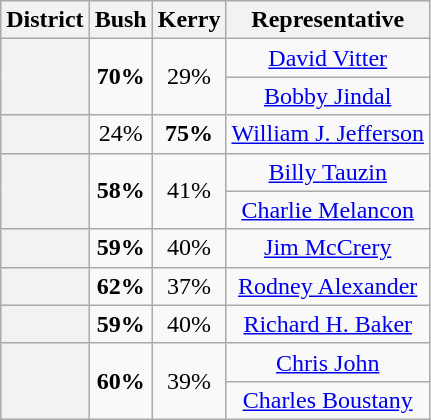<table class=wikitable>
<tr>
<th>District</th>
<th>Bush</th>
<th>Kerry</th>
<th>Representative</th>
</tr>
<tr align=center>
<th rowspan=2 ></th>
<td rowspan=2><strong>70%</strong></td>
<td rowspan=2>29%</td>
<td><a href='#'>David Vitter</a></td>
</tr>
<tr align=center>
<td><a href='#'>Bobby Jindal</a></td>
</tr>
<tr align=center>
<th></th>
<td>24%</td>
<td><strong>75%</strong></td>
<td><a href='#'>William J. Jefferson</a></td>
</tr>
<tr align=center>
<th rowspan=2 ></th>
<td rowspan=2><strong>58%</strong></td>
<td rowspan=2>41%</td>
<td><a href='#'>Billy Tauzin</a></td>
</tr>
<tr align=center>
<td><a href='#'>Charlie Melancon</a></td>
</tr>
<tr align=center>
<th></th>
<td><strong>59%</strong></td>
<td>40%</td>
<td><a href='#'>Jim McCrery</a></td>
</tr>
<tr align=center>
<th></th>
<td><strong>62%</strong></td>
<td>37%</td>
<td><a href='#'>Rodney Alexander</a></td>
</tr>
<tr align=center>
<th></th>
<td><strong>59%</strong></td>
<td>40%</td>
<td><a href='#'>Richard H. Baker</a></td>
</tr>
<tr align=center>
<th rowspan=2 ></th>
<td rowspan=2><strong>60%</strong></td>
<td rowspan=2>39%</td>
<td><a href='#'>Chris John</a></td>
</tr>
<tr align=center>
<td><a href='#'>Charles Boustany</a></td>
</tr>
</table>
